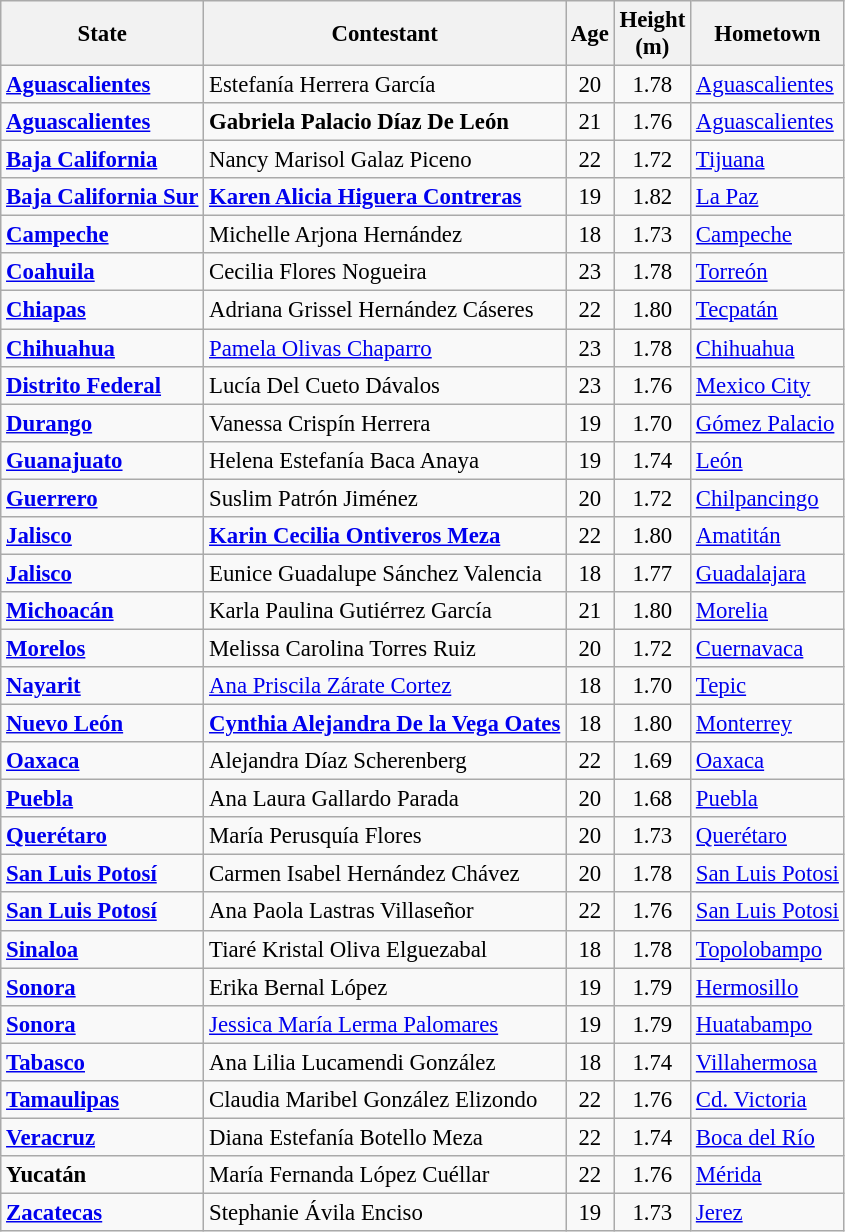<table class="wikitable sortable" style="font-size: 95%;">
<tr>
<th>State</th>
<th>Contestant</th>
<th>Age</th>
<th>Height<br> (m)</th>
<th>Hometown</th>
</tr>
<tr>
<td><strong><a href='#'>Aguascalientes</a></strong></td>
<td>Estefanía Herrera García</td>
<td align="center">20</td>
<td align="center">1.78</td>
<td><a href='#'>Aguascalientes</a></td>
</tr>
<tr>
<td><strong><a href='#'>Aguascalientes</a></strong></td>
<td><strong>Gabriela Palacio Díaz De León</strong></td>
<td align="center">21</td>
<td align="center">1.76</td>
<td><a href='#'>Aguascalientes</a></td>
</tr>
<tr>
<td><strong><a href='#'>Baja California</a></strong></td>
<td>Nancy Marisol Galaz Piceno</td>
<td align="center">22</td>
<td align="center">1.72</td>
<td><a href='#'>Tijuana</a></td>
</tr>
<tr>
<td><strong><a href='#'>Baja California Sur</a></strong></td>
<td><strong><a href='#'>Karen Alicia Higuera Contreras</a> </strong></td>
<td align="center">19</td>
<td align="center">1.82</td>
<td><a href='#'>La Paz</a></td>
</tr>
<tr>
<td><strong><a href='#'>Campeche</a></strong></td>
<td>Michelle Arjona Hernández</td>
<td align="center">18</td>
<td align="center">1.73</td>
<td><a href='#'>Campeche</a></td>
</tr>
<tr>
<td><strong><a href='#'>Coahuila</a></strong></td>
<td>Cecilia Flores Nogueira</td>
<td align="center">23</td>
<td align="center">1.78</td>
<td><a href='#'>Torreón</a></td>
</tr>
<tr>
<td><strong><a href='#'>Chiapas</a></strong></td>
<td>Adriana Grissel Hernández Cáseres</td>
<td align="center">22</td>
<td align="center">1.80</td>
<td><a href='#'>Tecpatán</a></td>
</tr>
<tr>
<td><strong><a href='#'>Chihuahua</a></strong></td>
<td><a href='#'>Pamela Olivas Chaparro</a></td>
<td align="center">23</td>
<td align="center">1.78</td>
<td><a href='#'>Chihuahua</a></td>
</tr>
<tr>
<td><strong><a href='#'>Distrito Federal</a></strong></td>
<td>Lucía Del Cueto Dávalos</td>
<td align="center">23</td>
<td align="center">1.76</td>
<td><a href='#'>Mexico City</a></td>
</tr>
<tr>
<td><strong><a href='#'>Durango</a> </strong></td>
<td>Vanessa Crispín Herrera</td>
<td align="center">19</td>
<td align="center">1.70</td>
<td><a href='#'>Gómez Palacio</a></td>
</tr>
<tr>
<td><strong><a href='#'>Guanajuato</a></strong></td>
<td>Helena Estefanía Baca Anaya</td>
<td align="center">19</td>
<td align="center">1.74</td>
<td><a href='#'>León</a></td>
</tr>
<tr>
<td><strong><a href='#'>Guerrero</a></strong></td>
<td>Suslim Patrón Jiménez</td>
<td align="center">20</td>
<td align="center">1.72</td>
<td><a href='#'>Chilpancingo</a></td>
</tr>
<tr>
<td><strong><a href='#'>Jalisco</a></strong></td>
<td><strong><a href='#'>Karin Cecilia Ontiveros Meza</a> </strong></td>
<td align="center">22</td>
<td align="center">1.80</td>
<td><a href='#'>Amatitán</a></td>
</tr>
<tr>
<td><strong><a href='#'>Jalisco</a></strong></td>
<td>Eunice Guadalupe Sánchez Valencia</td>
<td align="center">18</td>
<td align="center">1.77</td>
<td><a href='#'>Guadalajara</a></td>
</tr>
<tr>
<td><strong><a href='#'>Michoacán</a></strong></td>
<td>Karla Paulina Gutiérrez García</td>
<td align="center">21</td>
<td align="center">1.80</td>
<td><a href='#'>Morelia</a></td>
</tr>
<tr>
<td><strong><a href='#'>Morelos</a></strong></td>
<td>Melissa Carolina Torres Ruiz</td>
<td align="center">20</td>
<td align="center">1.72</td>
<td><a href='#'>Cuernavaca</a></td>
</tr>
<tr>
<td><strong><a href='#'>Nayarit</a></strong></td>
<td><a href='#'>Ana Priscila Zárate Cortez</a></td>
<td align="center">18</td>
<td align="center">1.70</td>
<td><a href='#'>Tepic</a></td>
</tr>
<tr>
<td><strong><a href='#'>Nuevo León</a></strong></td>
<td><strong><a href='#'>Cynthia Alejandra De la Vega Oates</a></strong></td>
<td align="center">18</td>
<td align="center">1.80</td>
<td><a href='#'>Monterrey</a></td>
</tr>
<tr>
<td><strong><a href='#'>Oaxaca</a></strong></td>
<td>Alejandra Díaz Scherenberg</td>
<td align="center">22</td>
<td align="center">1.69</td>
<td><a href='#'>Oaxaca</a></td>
</tr>
<tr>
<td><strong><a href='#'>Puebla</a></strong></td>
<td>Ana Laura Gallardo Parada</td>
<td align="center">20</td>
<td align="center">1.68</td>
<td><a href='#'>Puebla</a></td>
</tr>
<tr>
<td><strong><a href='#'>Querétaro</a></strong></td>
<td>María Perusquía Flores</td>
<td align="center">20</td>
<td align="center">1.73</td>
<td><a href='#'>Querétaro</a></td>
</tr>
<tr>
<td><strong><a href='#'>San Luis Potosí</a></strong></td>
<td>Carmen Isabel Hernández Chávez</td>
<td align="center">20</td>
<td align="center">1.78</td>
<td><a href='#'>San Luis Potosi</a></td>
</tr>
<tr>
<td><strong><a href='#'>San Luis Potosí</a></strong></td>
<td>Ana Paola Lastras Villaseñor</td>
<td align="center">22</td>
<td align="center">1.76</td>
<td><a href='#'>San Luis Potosi</a></td>
</tr>
<tr>
<td><strong><a href='#'>Sinaloa</a></strong></td>
<td>Tiaré Kristal Oliva Elguezabal</td>
<td align="center">18</td>
<td align="center">1.78</td>
<td><a href='#'>Topolobampo</a></td>
</tr>
<tr>
<td><strong><a href='#'>Sonora</a></strong></td>
<td>Erika Bernal López</td>
<td align="center">19</td>
<td align="center">1.79</td>
<td><a href='#'>Hermosillo</a></td>
</tr>
<tr>
<td><strong><a href='#'>Sonora</a></strong></td>
<td><a href='#'>Jessica María Lerma Palomares</a></td>
<td align="center">19</td>
<td align="center">1.79</td>
<td><a href='#'>Huatabampo</a></td>
</tr>
<tr>
<td><strong><a href='#'>Tabasco</a></strong></td>
<td>Ana Lilia Lucamendi González</td>
<td align="center">18</td>
<td align="center">1.74</td>
<td><a href='#'>Villahermosa</a></td>
</tr>
<tr>
<td><strong><a href='#'>Tamaulipas</a></strong></td>
<td>Claudia Maribel González Elizondo</td>
<td align="center">22</td>
<td align="center">1.76</td>
<td><a href='#'>Cd. Victoria</a></td>
</tr>
<tr>
<td><strong><a href='#'>Veracruz</a></strong></td>
<td>Diana Estefanía Botello Meza</td>
<td align="center">22</td>
<td align="center">1.74</td>
<td><a href='#'>Boca del Río</a></td>
</tr>
<tr>
<td><strong>Yucatán</strong></td>
<td>María Fernanda López Cuéllar</td>
<td align="center">22</td>
<td align="center">1.76</td>
<td><a href='#'>Mérida</a></td>
</tr>
<tr>
<td><strong><a href='#'>Zacatecas</a></strong></td>
<td>Stephanie Ávila Enciso</td>
<td align="center">19</td>
<td align="center">1.73</td>
<td><a href='#'>Jerez</a></td>
</tr>
</table>
